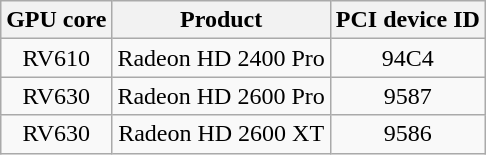<table class="wikitable" style="text-align:center;margin:1em auto">
<tr>
<th>GPU core</th>
<th>Product</th>
<th>PCI device ID</th>
</tr>
<tr>
<td>RV610</td>
<td>Radeon HD 2400 Pro</td>
<td>94C4</td>
</tr>
<tr>
<td>RV630</td>
<td>Radeon HD 2600 Pro</td>
<td>9587</td>
</tr>
<tr>
<td>RV630</td>
<td>Radeon HD 2600 XT</td>
<td>9586</td>
</tr>
</table>
